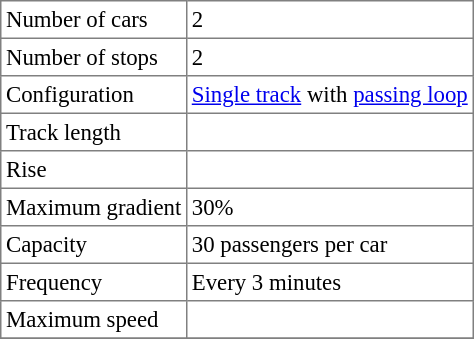<table border="1" cellspacing="0" cellpadding="3" style="border-collapse:collapse; font-size:95%; margin-right:10px; margin-bottom:5px;">
<tr>
<td>Number of cars</td>
<td>2</td>
</tr>
<tr>
<td>Number of stops</td>
<td>2</td>
</tr>
<tr>
<td>Configuration</td>
<td><a href='#'>Single track</a> with <a href='#'>passing loop</a></td>
</tr>
<tr>
<td>Track length</td>
<td></td>
</tr>
<tr>
<td>Rise</td>
<td></td>
</tr>
<tr>
<td>Maximum gradient</td>
<td>30%</td>
</tr>
<tr>
<td>Capacity</td>
<td>30 passengers per car</td>
</tr>
<tr>
<td>Frequency</td>
<td>Every 3 minutes</td>
</tr>
<tr>
<td>Maximum speed</td>
<td></td>
</tr>
<tr>
</tr>
</table>
